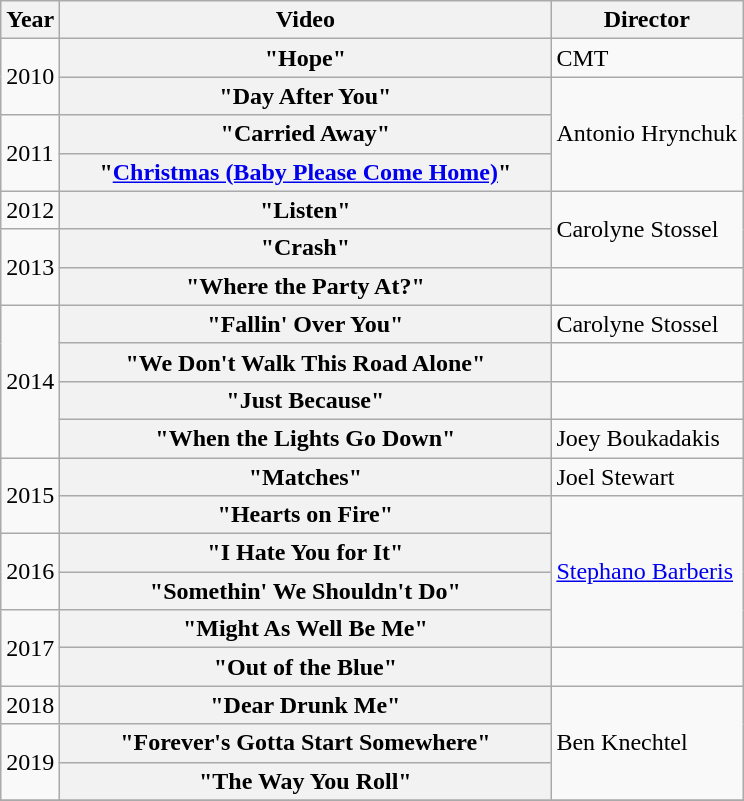<table class="wikitable plainrowheaders">
<tr>
<th>Year</th>
<th style="width:20em;">Video</th>
<th>Director</th>
</tr>
<tr>
<td rowspan="2">2010</td>
<th scope="row">"Hope"</th>
<td rowspan="1">CMT</td>
</tr>
<tr>
<th scope="row">"Day After You"</th>
<td rowspan="3">Antonio Hrynchuk</td>
</tr>
<tr>
<td rowspan="2">2011</td>
<th scope="row">"Carried Away"</th>
</tr>
<tr>
<th scope="row">"<a href='#'>Christmas (Baby Please Come Home)</a>"</th>
</tr>
<tr>
<td>2012</td>
<th scope="row">"Listen"</th>
<td rowspan="2">Carolyne Stossel</td>
</tr>
<tr>
<td rowspan="2">2013</td>
<th scope="row">"Crash"</th>
</tr>
<tr>
<th scope="row">"Where the Party At?"</th>
<td></td>
</tr>
<tr>
<td rowspan="4">2014</td>
<th scope="row">"Fallin' Over You"</th>
<td>Carolyne Stossel</td>
</tr>
<tr>
<th scope="row">"We Don't Walk This Road Alone"</th>
<td></td>
</tr>
<tr>
<th scope="row">"Just Because"</th>
<td></td>
</tr>
<tr>
<th scope="row">"When the Lights Go Down"</th>
<td>Joey Boukadakis</td>
</tr>
<tr>
<td rowspan="2">2015</td>
<th scope="row">"Matches"</th>
<td>Joel Stewart</td>
</tr>
<tr>
<th scope="row">"Hearts on Fire"</th>
<td rowspan="4"><a href='#'>Stephano Barberis</a></td>
</tr>
<tr>
<td rowspan="2">2016</td>
<th scope="row">"I Hate You for It"</th>
</tr>
<tr>
<th scope="row">"Somethin' We Shouldn't Do"</th>
</tr>
<tr>
<td rowspan="2">2017</td>
<th scope="row">"Might As Well Be Me"</th>
</tr>
<tr>
<th scope="row">"Out of the Blue"</th>
<td></td>
</tr>
<tr>
<td>2018</td>
<th scope="row">"Dear Drunk Me"</th>
<td rowspan="3">Ben Knechtel</td>
</tr>
<tr>
<td rowspan="2">2019</td>
<th scope="row">"Forever's Gotta Start Somewhere"</th>
</tr>
<tr>
<th scope="row">"The Way You Roll"</th>
</tr>
<tr>
</tr>
</table>
